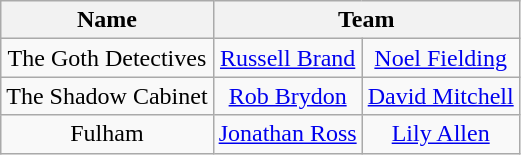<table class="wikitable" style="text-align:center">
<tr>
<th scope="col">Name</th>
<th colspan=2>Team</th>
</tr>
<tr>
<td>The Goth Detectives</td>
<td><a href='#'>Russell Brand</a></td>
<td><a href='#'>Noel Fielding</a></td>
</tr>
<tr>
<td>The Shadow Cabinet</td>
<td><a href='#'>Rob Brydon</a></td>
<td><a href='#'>David Mitchell</a></td>
</tr>
<tr>
<td>Fulham</td>
<td><a href='#'>Jonathan Ross</a></td>
<td><a href='#'>Lily Allen</a></td>
</tr>
</table>
